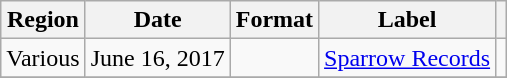<table class="wikitable plainrowheaders">
<tr>
<th scope="col">Region</th>
<th scope="col">Date</th>
<th scope="col">Format</th>
<th scope="col">Label</th>
<th scope="col"></th>
</tr>
<tr>
<td>Various</td>
<td>June 16, 2017</td>
<td></td>
<td><a href='#'>Sparrow Records</a></td>
<td></td>
</tr>
<tr>
</tr>
</table>
